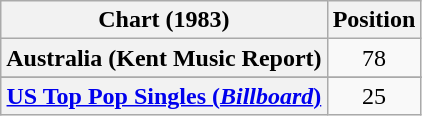<table class="wikitable sortable plainrowheaders">
<tr>
<th>Chart (1983)</th>
<th>Position</th>
</tr>
<tr>
<th scope="row">Australia (Kent Music Report)</th>
<td style="text-align:center;">78</td>
</tr>
<tr>
</tr>
<tr>
<th scope="row"><a href='#'>US Top Pop Singles (<em>Billboard</em>)</a></th>
<td align="center">25</td>
</tr>
</table>
